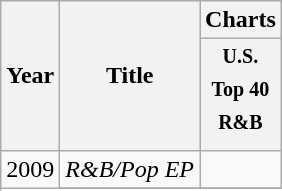<table class="wikitable">
<tr>
<th rowspan="2">Year</th>
<th rowspan="2">Title</th>
<th colspan="2">Charts</th>
</tr>
<tr>
<th width="25"><sup>U.S. Top 40 R&B</sup></th>
</tr>
<tr>
<td rowspan="2" align="center">2009</td>
<td><em>R&B/Pop EP</em></td>
<td></td>
</tr>
<tr>
</tr>
</table>
